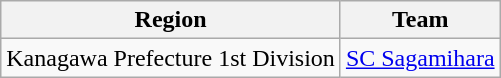<table class="wikitable" style="text-align:center;">
<tr>
<th>Region</th>
<th>Team</th>
</tr>
<tr>
<td>Kanagawa Prefecture 1st Division</td>
<td><a href='#'>SC Sagamihara</a></td>
</tr>
</table>
